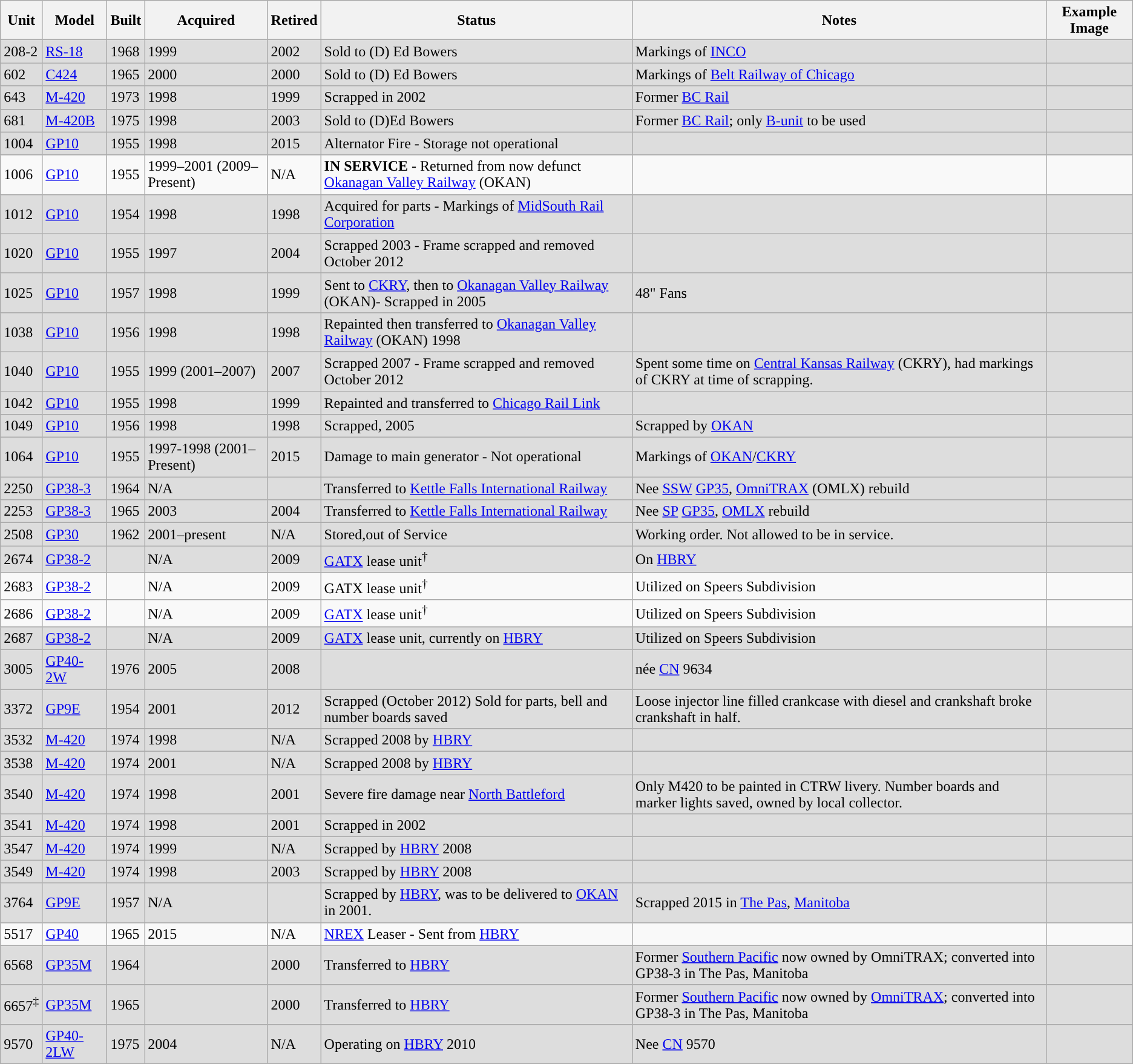<table class="wikitable" border="1">
<tr>
<th>Unit</th>
<th>Model</th>
<th>Built</th>
<th>Acquired</th>
<th>Retired</th>
<th>Status</th>
<th>Notes</th>
<th>Example Image</th>
</tr>
<tr bgcolor="dddddd">
<td>208-2</td>
<td><a href='#'>RS-18</a></td>
<td>1968</td>
<td>1999</td>
<td>2002</td>
<td>Sold to (D) Ed Bowers</td>
<td>Markings of <a href='#'>INCO</a></td>
<td></td>
</tr>
<tr bgcolor="dddddd">
<td>602</td>
<td><a href='#'>C424</a></td>
<td>1965</td>
<td>2000</td>
<td>2000</td>
<td>Sold to (D) Ed Bowers</td>
<td>Markings of <a href='#'>Belt Railway of Chicago</a></td>
<td></td>
</tr>
<tr bgcolor="dddddd">
<td>643</td>
<td><a href='#'>M-420</a></td>
<td>1973</td>
<td>1998</td>
<td>1999</td>
<td>Scrapped in 2002</td>
<td>Former <a href='#'>BC Rail</a></td>
<td></td>
</tr>
<tr bgcolor="dddddd">
<td>681</td>
<td><a href='#'>M-420B</a></td>
<td>1975</td>
<td>1998</td>
<td>2003</td>
<td>Sold to (D)Ed Bowers</td>
<td>Former <a href='#'>BC Rail</a>; only <a href='#'>B-unit</a> to be used</td>
<td></td>
</tr>
<tr bgcolor="dddddd">
<td>1004</td>
<td><a href='#'>GP10</a></td>
<td>1955</td>
<td>1998</td>
<td>2015</td>
<td>Alternator Fire - Storage not operational</td>
<td></td>
<td></td>
</tr>
<tr>
<td>1006</td>
<td><a href='#'>GP10</a></td>
<td>1955</td>
<td>1999–2001 (2009–Present)</td>
<td>N/A</td>
<td><strong>IN SERVICE</strong> - Returned from now defunct <a href='#'>Okanagan Valley Railway</a> (OKAN)</td>
<td></td>
<td></td>
</tr>
<tr bgcolor="dddddd">
<td>1012</td>
<td><a href='#'>GP10</a></td>
<td>1954</td>
<td>1998</td>
<td>1998</td>
<td>Acquired for parts - Markings of <a href='#'>MidSouth Rail Corporation</a></td>
<td></td>
<td></td>
</tr>
<tr bgcolor="dddddd">
<td>1020</td>
<td><a href='#'>GP10</a></td>
<td>1955</td>
<td>1997</td>
<td>2004</td>
<td>Scrapped 2003 - Frame scrapped and removed October 2012</td>
<td></td>
<td></td>
</tr>
<tr bgcolor="dddddd">
<td>1025</td>
<td><a href='#'>GP10</a></td>
<td>1957</td>
<td>1998</td>
<td>1999</td>
<td>Sent to <a href='#'>CKRY</a>, then to <a href='#'>Okanagan Valley Railway</a> (OKAN)- Scrapped in 2005</td>
<td>48" Fans</td>
<td></td>
</tr>
<tr bgcolor="dddddd">
<td>1038</td>
<td><a href='#'>GP10</a></td>
<td>1956</td>
<td>1998</td>
<td>1998</td>
<td>Repainted then transferred to <a href='#'>Okanagan Valley Railway</a> (OKAN) 1998</td>
<td></td>
<td></td>
</tr>
<tr bgcolor="dddddd">
<td>1040</td>
<td><a href='#'>GP10</a></td>
<td>1955</td>
<td>1999 (2001–2007)</td>
<td>2007</td>
<td>Scrapped 2007 - Frame scrapped and removed October 2012</td>
<td>Spent some time on <a href='#'>Central Kansas Railway</a> (CKRY), had markings of CKRY at time of scrapping.</td>
<td></td>
</tr>
<tr bgcolor="dddddd">
<td>1042</td>
<td><a href='#'>GP10</a></td>
<td>1955</td>
<td>1998</td>
<td>1999</td>
<td>Repainted and transferred to <a href='#'>Chicago Rail Link</a></td>
<td></td>
<td></td>
</tr>
<tr bgcolor="dddddd">
<td>1049</td>
<td><a href='#'>GP10</a></td>
<td>1956</td>
<td>1998</td>
<td>1998</td>
<td>Scrapped, 2005</td>
<td>Scrapped by <a href='#'>OKAN</a></td>
<td></td>
</tr>
<tr bgcolor="dddddd">
<td>1064</td>
<td><a href='#'>GP10</a></td>
<td>1955</td>
<td>1997-1998 (2001–Present)</td>
<td>2015</td>
<td>Damage to main generator - Not operational</td>
<td>Markings of <a href='#'>OKAN</a>/<a href='#'>CKRY</a></td>
<td></td>
</tr>
<tr bgcolor="dddddd">
<td>2250</td>
<td><a href='#'>GP38-3</a></td>
<td>1964</td>
<td>N/A</td>
<td></td>
<td>Transferred to <a href='#'>Kettle Falls International Railway</a></td>
<td>Nee <a href='#'>SSW</a> <a href='#'>GP35</a>, <a href='#'>OmniTRAX</a> (OMLX) rebuild</td>
<td></td>
</tr>
<tr bgcolor="dddddd">
<td>2253</td>
<td><a href='#'>GP38-3</a></td>
<td>1965</td>
<td>2003</td>
<td>2004</td>
<td>Transferred to <a href='#'>Kettle Falls International Railway</a></td>
<td>Nee <a href='#'>SP</a> <a href='#'>GP35</a>, <a href='#'>OMLX</a> rebuild</td>
<td></td>
</tr>
<tr bgcolor="dddddd">
<td>2508</td>
<td><a href='#'>GP30</a></td>
<td>1962</td>
<td>2001–present</td>
<td>N/A</td>
<td>Stored,out of Service</td>
<td>Working order. Not allowed to be in service.</td>
<td></td>
</tr>
<tr bgcolor="dddddd">
<td>2674</td>
<td><a href='#'>GP38-2</a></td>
<td></td>
<td>N/A</td>
<td>2009</td>
<td><a href='#'>GATX</a> lease unit<sup>†</sup></td>
<td>On <a href='#'>HBRY</a></td>
<td></td>
</tr>
<tr>
<td>2683</td>
<td><a href='#'>GP38-2</a></td>
<td></td>
<td>N/A</td>
<td>2009</td>
<td>GATX lease unit<sup>†</sup></td>
<td>Utilized on Speers Subdivision</td>
<td></td>
</tr>
<tr>
<td>2686</td>
<td><a href='#'>GP38-2</a></td>
<td></td>
<td>N/A</td>
<td>2009</td>
<td><a href='#'>GATX</a> lease unit<sup>†</sup></td>
<td>Utilized on Speers Subdivision</td>
<td></td>
</tr>
<tr bgcolor="dddddd">
<td>2687</td>
<td><a href='#'>GP38-2</a></td>
<td></td>
<td>N/A</td>
<td>2009</td>
<td><a href='#'>GATX</a> lease unit, currently on <a href='#'>HBRY</a></td>
<td>Utilized on Speers Subdivision</td>
<td></td>
</tr>
<tr bgcolor="dddddd">
<td>3005</td>
<td><a href='#'>GP40-2W</a></td>
<td>1976</td>
<td>2005</td>
<td>2008</td>
<td></td>
<td>née <a href='#'>CN</a> 9634</td>
<td></td>
</tr>
<tr bgcolor="dddddd">
<td>3372</td>
<td><a href='#'>GP9E</a></td>
<td>1954</td>
<td>2001</td>
<td>2012</td>
<td>Scrapped (October 2012) Sold for parts, bell and number boards saved</td>
<td>Loose injector line filled crankcase with diesel and crankshaft broke crankshaft in half.</td>
<td></td>
</tr>
<tr bgcolor="dddddd">
<td>3532</td>
<td><a href='#'>M-420</a></td>
<td>1974</td>
<td>1998</td>
<td>N/A</td>
<td>Scrapped 2008 by <a href='#'>HBRY</a></td>
<td></td>
<td></td>
</tr>
<tr bgcolor="dddddd">
<td>3538</td>
<td><a href='#'>M-420</a></td>
<td>1974</td>
<td>2001</td>
<td>N/A</td>
<td>Scrapped 2008 by <a href='#'>HBRY</a></td>
<td></td>
<td></td>
</tr>
<tr bgcolor="dddddd">
<td>3540</td>
<td><a href='#'>M-420</a></td>
<td>1974</td>
<td>1998</td>
<td>2001</td>
<td>Severe fire damage near <a href='#'>North Battleford</a></td>
<td>Only M420 to be painted in CTRW livery. Number boards and marker lights saved, owned by local collector.</td>
<td></td>
</tr>
<tr bgcolor="dddddd">
<td>3541</td>
<td><a href='#'>M-420</a></td>
<td>1974</td>
<td>1998</td>
<td>2001</td>
<td>Scrapped in 2002</td>
<td></td>
<td></td>
</tr>
<tr bgcolor="dddddd">
<td>3547</td>
<td><a href='#'>M-420</a></td>
<td>1974</td>
<td>1999</td>
<td>N/A</td>
<td>Scrapped by <a href='#'>HBRY</a> 2008</td>
<td></td>
<td></td>
</tr>
<tr bgcolor="dddddd">
<td>3549</td>
<td><a href='#'>M-420</a></td>
<td>1974</td>
<td>1998</td>
<td>2003</td>
<td>Scrapped by <a href='#'>HBRY</a> 2008</td>
<td></td>
<td></td>
</tr>
<tr bgcolor="dddddd">
<td>3764</td>
<td><a href='#'>GP9E</a></td>
<td>1957</td>
<td>N/A</td>
<td></td>
<td>Scrapped by <a href='#'>HBRY</a>, was to be delivered to <a href='#'>OKAN</a> in 2001.</td>
<td>Scrapped 2015 in <a href='#'>The Pas</a>, <a href='#'>Manitoba</a></td>
<td></td>
</tr>
<tr>
<td>5517</td>
<td><a href='#'>GP40</a></td>
<td>1965</td>
<td>2015</td>
<td>N/A</td>
<td><a href='#'>NREX</a> Leaser - Sent from <a href='#'>HBRY</a></td>
<td></td>
<td></td>
</tr>
<tr bgcolor="dddddd">
<td>6568</td>
<td><a href='#'>GP35M</a></td>
<td>1964</td>
<td></td>
<td>2000</td>
<td>Transferred to <a href='#'>HBRY</a></td>
<td>Former <a href='#'>Southern Pacific</a> now owned by OmniTRAX; converted into GP38-3 in The Pas, Manitoba</td>
<td></td>
</tr>
<tr bgcolor="dddddd">
<td>6657<sup>‡</sup></td>
<td><a href='#'>GP35M</a></td>
<td>1965</td>
<td></td>
<td>2000</td>
<td>Transferred to <a href='#'>HBRY</a></td>
<td>Former <a href='#'>Southern Pacific</a> now owned by <a href='#'>OmniTRAX</a>; converted into GP38-3 in The Pas, Manitoba</td>
<td></td>
</tr>
<tr bgcolor="dddddd">
<td>9570</td>
<td><a href='#'>GP40-2LW</a></td>
<td>1975</td>
<td>2004</td>
<td>N/A</td>
<td>Operating on <a href='#'>HBRY</a> 2010</td>
<td>Nee <a href='#'>CN</a> 9570</td>
<td></td>
</tr>
</table>
